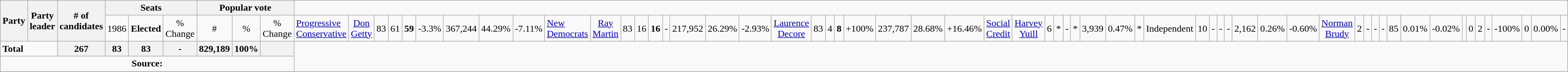<table class="wikitable">
<tr>
<th rowspan=2 colspan=2>Party</th>
<th rowspan=2>Party leader</th>
<th rowspan=2># of<br>candidates</th>
<th colspan=3>Seats</th>
<th colspan=3>Popular vote</th>
</tr>
<tr>
<td align="center">1986</td>
<td align="center"><strong>Elected</strong></td>
<td align="center">% Change</td>
<td align="center">#</td>
<td align="center">%</td>
<td align="center">% Change<br></td>
<td><a href='#'>Progressive Conservative</a></td>
<td align="center"><a href='#'>Don Getty</a></td>
<td align="right">83</td>
<td align="right">61</td>
<td align="right"><strong>59</strong></td>
<td align="right">-3.3%</td>
<td align="right">367,244</td>
<td align="right">44.29%</td>
<td align="right">-7.11%<br></td>
<td><a href='#'>New Democrats</a></td>
<td align="center"><a href='#'>Ray Martin</a></td>
<td align="right">83</td>
<td align="right">16</td>
<td align="right"><strong>16</strong></td>
<td align="right">-</td>
<td align="right">217,952</td>
<td align="right">26.29%</td>
<td align="right">-2.93%<br></td>
<td align="center"><a href='#'>Laurence Decore</a></td>
<td align="right">83</td>
<td align="right">4</td>
<td align="right"><strong>8</strong></td>
<td align="right">+100%</td>
<td align="right">237,787</td>
<td align="right">28.68%</td>
<td align="right">+16.46%<br></td>
<td><a href='#'>Social Credit</a></td>
<td align="center"><a href='#'>Harvey Yuill</a></td>
<td align="right">6</td>
<td align="right">*</td>
<td align="right">-</td>
<td align="right">*</td>
<td align="right">3,939</td>
<td align="right">0.47%</td>
<td align="right">*<br></td>
<td colspan=2>Independent</td>
<td align="right">10</td>
<td align="right">-</td>
<td align="right">-</td>
<td align="right">-</td>
<td align="right">2,162</td>
<td align="right">0.26%</td>
<td align="right">-0.60%<br></td>
<td align="center"><a href='#'>Norman Brudy</a></td>
<td align="right">2</td>
<td align="right">-</td>
<td align="right">-</td>
<td align="right">-</td>
<td align="right">85</td>
<td align="right">0.01%</td>
<td align="right">-0.02%<br></td>
<td align="center"></td>
<td align="right">0</td>
<td align="right">2</td>
<td align="right">-</td>
<td align="right">-100%</td>
<td align="right">0</td>
<td align="right">0.00%</td>
<td align="right">-</td>
</tr>
<tr>
<td colspan=3><strong>Total</strong></td>
<th align="right">267</th>
<th align="right">83</th>
<th align="right">83</th>
<th align="right">-</th>
<th align="right">829,189</th>
<th align="right">100%</th>
<th> </th>
</tr>
<tr>
<td align="center" colspan=10><strong>Source:</strong> </td>
</tr>
<tr>
</tr>
</table>
